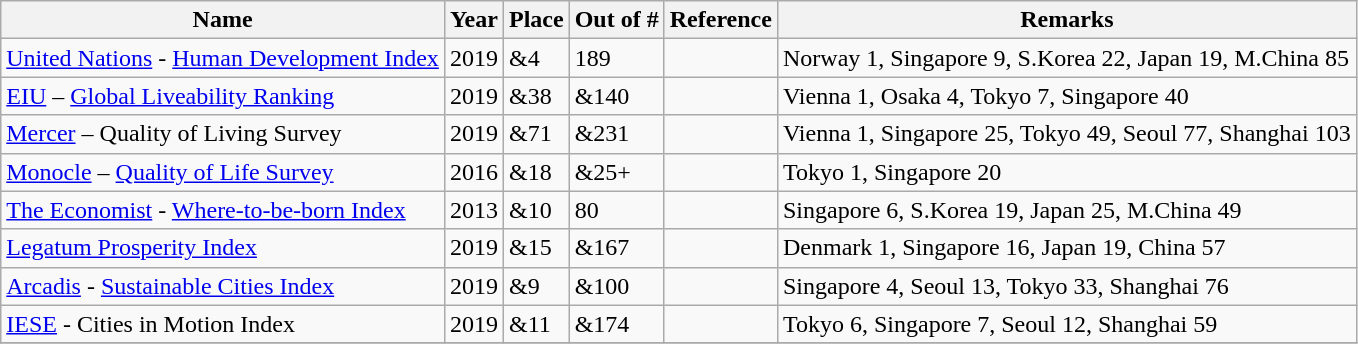<table class="wikitable sortable" style="text-align:left">
<tr>
<th>Name</th>
<th>Year</th>
<th>Place</th>
<th>Out of #</th>
<th>Reference</th>
<th>Remarks</th>
</tr>
<tr>
<td><a href='#'>United Nations</a> - <a href='#'>Human Development Index</a></td>
<td>2019</td>
<td><span>&</span>4</td>
<td>189</td>
<td> </td>
<td>Norway 1, Singapore 9, S.Korea 22, Japan 19, M.China 85</td>
</tr>
<tr>
<td><a href='#'>EIU</a> – <a href='#'>Global Liveability Ranking</a></td>
<td>2019</td>
<td><span>&</span>38</td>
<td><span>&</span>140</td>
<td></td>
<td>Vienna 1, Osaka 4, Tokyo 7, Singapore 40</td>
</tr>
<tr>
<td><a href='#'>Mercer</a> – Quality of Living Survey</td>
<td>2019</td>
<td><span>&</span>71</td>
<td><span>&</span>231</td>
<td></td>
<td>Vienna 1, Singapore 25, Tokyo 49, Seoul 77, Shanghai 103</td>
</tr>
<tr>
<td><a href='#'>Monocle</a> – <a href='#'>Quality of Life Survey</a></td>
<td>2016</td>
<td><span>&</span>18</td>
<td><span>&</span>25+</td>
<td></td>
<td>Tokyo 1, Singapore 20</td>
</tr>
<tr>
<td><a href='#'>The Economist</a> - <a href='#'>Where-to-be-born Index</a></td>
<td>2013</td>
<td><span>&</span>10</td>
<td>80</td>
<td></td>
<td>Singapore 6, S.Korea 19, Japan 25, M.China 49</td>
</tr>
<tr>
<td><a href='#'>Legatum Prosperity Index</a></td>
<td>2019</td>
<td><span>&</span>15</td>
<td><span>&</span>167</td>
<td></td>
<td>Denmark 1, Singapore 16, Japan 19, China 57</td>
</tr>
<tr>
<td><a href='#'>Arcadis</a> - <a href='#'>Sustainable Cities Index</a></td>
<td>2019</td>
<td><span>&</span>9</td>
<td><span>&</span>100</td>
<td></td>
<td>Singapore 4, Seoul 13, Tokyo 33, Shanghai 76</td>
</tr>
<tr>
<td><a href='#'>IESE</a> - Cities in Motion Index</td>
<td>2019</td>
<td><span>&</span>11</td>
<td><span>&</span>174</td>
<td></td>
<td>Tokyo 6, Singapore 7, Seoul 12, Shanghai 59</td>
</tr>
<tr>
</tr>
</table>
